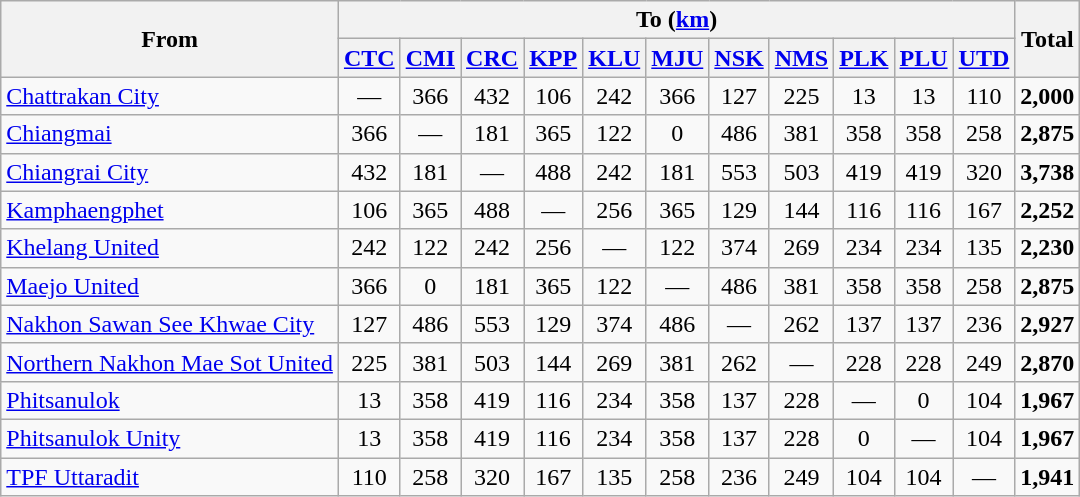<table class="wikitable sortable">
<tr>
<th rowspan=2>From</th>
<th colspan=11>To (<a href='#'>km</a>)</th>
<th rowspan=2>Total</th>
</tr>
<tr>
<th><a href='#'>CTC</a></th>
<th><a href='#'>CMI</a></th>
<th><a href='#'>CRC</a></th>
<th><a href='#'>KPP</a></th>
<th><a href='#'>KLU</a></th>
<th><a href='#'>MJU</a></th>
<th><a href='#'>NSK</a></th>
<th><a href='#'>NMS</a></th>
<th><a href='#'>PLK</a></th>
<th><a href='#'>PLU</a></th>
<th><a href='#'>UTD</a></th>
</tr>
<tr>
<td><a href='#'>Chattrakan City</a></td>
<td align="center">—</td>
<td align="center">366</td>
<td align="center">432</td>
<td align="center">106</td>
<td align="center">242</td>
<td align="center">366</td>
<td align="center">127</td>
<td align="center">225</td>
<td align="center">13</td>
<td align="center">13</td>
<td align="center">110</td>
<td align="center"><strong>2,000</strong></td>
</tr>
<tr>
<td><a href='#'>Chiangmai</a></td>
<td align="center">366</td>
<td align="center">—</td>
<td align="center">181</td>
<td align="center">365</td>
<td align="center">122</td>
<td align="center">0</td>
<td align="center">486</td>
<td align="center">381</td>
<td align="center">358</td>
<td align="center">358</td>
<td align="center">258</td>
<td align="center"><strong>2,875</strong></td>
</tr>
<tr>
<td><a href='#'>Chiangrai City</a></td>
<td align="center">432</td>
<td align="center">181</td>
<td align="center">—</td>
<td align="center">488</td>
<td align="center">242</td>
<td align="center">181</td>
<td align="center">553</td>
<td align="center">503</td>
<td align="center">419</td>
<td align="center">419</td>
<td align="center">320</td>
<td align="center"><strong>3,738</strong></td>
</tr>
<tr>
<td><a href='#'>Kamphaengphet</a></td>
<td align="center">106</td>
<td align="center">365</td>
<td align="center">488</td>
<td align="center">—</td>
<td align="center">256</td>
<td align="center">365</td>
<td align="center">129</td>
<td align="center">144</td>
<td align="center">116</td>
<td align="center">116</td>
<td align="center">167</td>
<td align="center"><strong>2,252</strong></td>
</tr>
<tr>
<td><a href='#'>Khelang United</a></td>
<td align="center">242</td>
<td align="center">122</td>
<td align="center">242</td>
<td align="center">256</td>
<td align="center">—</td>
<td align="center">122</td>
<td align="center">374</td>
<td align="center">269</td>
<td align="center">234</td>
<td align="center">234</td>
<td align="center">135</td>
<td align="center"><strong>2,230</strong></td>
</tr>
<tr>
<td><a href='#'>Maejo United</a></td>
<td align="center">366</td>
<td align="center">0</td>
<td align="center">181</td>
<td align="center">365</td>
<td align="center">122</td>
<td align="center">—</td>
<td align="center">486</td>
<td align="center">381</td>
<td align="center">358</td>
<td align="center">358</td>
<td align="center">258</td>
<td align="center"><strong>2,875</strong></td>
</tr>
<tr>
<td><a href='#'>Nakhon Sawan See Khwae City</a></td>
<td align="center">127</td>
<td align="center">486</td>
<td align="center">553</td>
<td align="center">129</td>
<td align="center">374</td>
<td align="center">486</td>
<td align="center">—</td>
<td align="center">262</td>
<td align="center">137</td>
<td align="center">137</td>
<td align="center">236</td>
<td align="center"><strong>2,927</strong></td>
</tr>
<tr>
<td><a href='#'>Northern Nakhon Mae Sot United</a></td>
<td align="center">225</td>
<td align="center">381</td>
<td align="center">503</td>
<td align="center">144</td>
<td align="center">269</td>
<td align="center">381</td>
<td align="center">262</td>
<td align="center">—</td>
<td align="center">228</td>
<td align="center">228</td>
<td align="center">249</td>
<td align="center"><strong>2,870</strong></td>
</tr>
<tr>
<td><a href='#'>Phitsanulok</a></td>
<td align="center">13</td>
<td align="center">358</td>
<td align="center">419</td>
<td align="center">116</td>
<td align="center">234</td>
<td align="center">358</td>
<td align="center">137</td>
<td align="center">228</td>
<td align="center">—</td>
<td align="center">0</td>
<td align="center">104</td>
<td align="center"><strong>1,967</strong></td>
</tr>
<tr>
<td><a href='#'>Phitsanulok Unity</a></td>
<td align="center">13</td>
<td align="center">358</td>
<td align="center">419</td>
<td align="center">116</td>
<td align="center">234</td>
<td align="center">358</td>
<td align="center">137</td>
<td align="center">228</td>
<td align="center">0</td>
<td align="center">—</td>
<td align="center">104</td>
<td align="center"><strong>1,967</strong></td>
</tr>
<tr>
<td><a href='#'>TPF Uttaradit</a></td>
<td align="center">110</td>
<td align="center">258</td>
<td align="center">320</td>
<td align="center">167</td>
<td align="center">135</td>
<td align="center">258</td>
<td align="center">236</td>
<td align="center">249</td>
<td align="center">104</td>
<td align="center">104</td>
<td align="center">—</td>
<td align="center"><strong>1,941</strong></td>
</tr>
</table>
